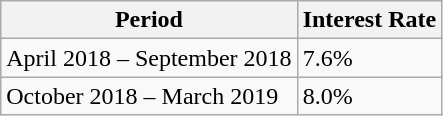<table class="wikitable">
<tr>
<th>Period</th>
<th>Interest Rate</th>
</tr>
<tr>
<td>April 2018 – September 2018</td>
<td>7.6%</td>
</tr>
<tr>
<td>October 2018 – March 2019</td>
<td>8.0%</td>
</tr>
</table>
